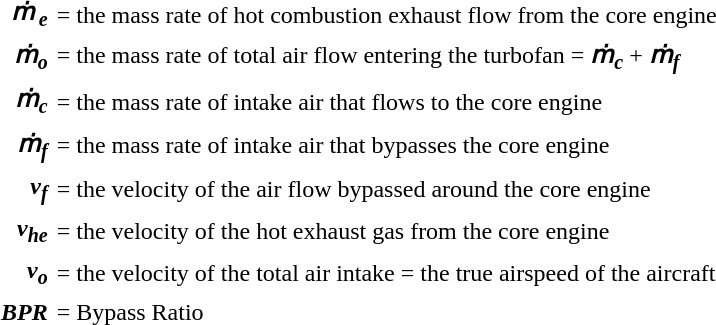<table border="0" cellpadding="2">
<tr>
<td align="right"><strong><em>ṁ<sub> e</sub></em></strong></td>
<td align="left">= the mass rate of hot combustion exhaust flow from the core engine</td>
</tr>
<tr>
<td align=right><strong><em>ṁ<sub>o</sub></em></strong></td>
<td align=left>= the mass rate of total air flow entering the turbofan = <strong><em>ṁ<sub>c</sub></em></strong> + <strong><em>ṁ<sub>f</sub></em></strong></td>
</tr>
<tr>
<td align=right><strong><em>ṁ<sub>c</sub></em></strong></td>
<td align=left>= the mass rate of intake air that flows to the core engine</td>
</tr>
<tr>
<td align=right><strong><em>ṁ<sub>f</sub></em></strong></td>
<td align=left>= the mass rate of intake air that bypasses the core engine</td>
</tr>
<tr>
<td align=right><strong><em>v<sub>f</sub></em></strong></td>
<td align=left>= the velocity of the air flow bypassed around the core engine</td>
</tr>
<tr>
<td align=right><strong><em>v<sub>he</sub></em></strong></td>
<td align=left>= the velocity of the hot exhaust gas from the core engine</td>
</tr>
<tr>
<td align=right><strong><em>v<sub>o</sub></em></strong></td>
<td align=left>= the velocity of the total air intake = the true airspeed of the aircraft</td>
</tr>
<tr>
<td align=left><strong><em>BPR</em></strong></td>
<td align-right>= Bypass Ratio</td>
</tr>
</table>
